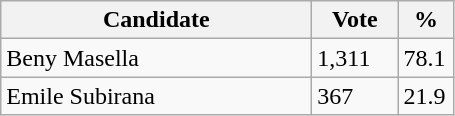<table class="wikitable">
<tr>
<th bgcolor="#DDDDFF" width="200px">Candidate</th>
<th bgcolor="#DDDDFF" width="50px">Vote</th>
<th bgcolor="#DDDDFF" width="30px">%</th>
</tr>
<tr>
<td>Beny Masella</td>
<td>1,311</td>
<td>78.1</td>
</tr>
<tr>
<td>Emile Subirana</td>
<td>367</td>
<td>21.9</td>
</tr>
</table>
